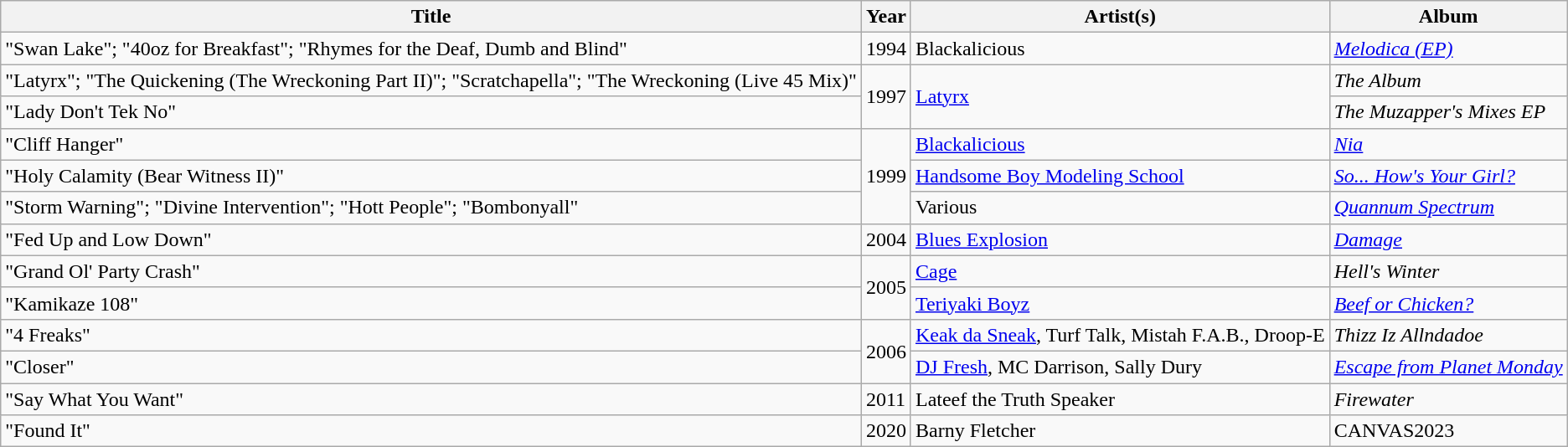<table class="wikitable">
<tr>
<th>Title</th>
<th>Year</th>
<th>Artist(s)</th>
<th>Album</th>
</tr>
<tr>
<td>"Swan Lake"; "40oz for Breakfast"; "Rhymes for the Deaf, Dumb and Blind"</td>
<td>1994</td>
<td>Blackalicious</td>
<td><em><a href='#'>Melodica (EP)</a></em></td>
</tr>
<tr>
<td>"Latyrx"; "The Quickening (The Wreckoning Part II)"; "Scratchapella"; "The Wreckoning (Live 45 Mix)"</td>
<td rowspan="2">1997</td>
<td rowspan="2"><a href='#'>Latyrx</a></td>
<td><em>The Album</em></td>
</tr>
<tr>
<td>"Lady Don't Tek No"</td>
<td><em>The Muzapper's Mixes EP</em></td>
</tr>
<tr>
<td>"Cliff Hanger"</td>
<td rowspan="3">1999</td>
<td><a href='#'>Blackalicious</a></td>
<td><a href='#'><em>Nia</em></a></td>
</tr>
<tr>
<td>"Holy Calamity (Bear Witness II)"</td>
<td><a href='#'>Handsome Boy Modeling School</a></td>
<td><em><a href='#'>So... How's Your Girl?</a></em></td>
</tr>
<tr>
<td>"Storm Warning"; "Divine Intervention"; "Hott People"; "Bombonyall"</td>
<td>Various</td>
<td><em><a href='#'>Quannum Spectrum</a></em></td>
</tr>
<tr>
<td>"Fed Up and Low Down"</td>
<td>2004</td>
<td><a href='#'>Blues Explosion</a></td>
<td><em><a href='#'>Damage</a></em></td>
</tr>
<tr>
<td>"Grand Ol' Party Crash"</td>
<td rowspan="2">2005</td>
<td><a href='#'>Cage</a></td>
<td><em>Hell's Winter</em></td>
</tr>
<tr>
<td>"Kamikaze 108"</td>
<td><a href='#'>Teriyaki Boyz</a></td>
<td><em><a href='#'>Beef or Chicken?</a></em></td>
</tr>
<tr>
<td>"4 Freaks"</td>
<td rowspan="2">2006</td>
<td><a href='#'>Keak da Sneak</a>, Turf Talk, Mistah F.A.B., Droop-E</td>
<td><em>Thizz Iz Allndadoe</em></td>
</tr>
<tr>
<td>"Closer"</td>
<td><a href='#'>DJ Fresh</a>, MC Darrison, Sally Dury</td>
<td><em><a href='#'>Escape from Planet Monday</a></em></td>
</tr>
<tr>
<td>"Say What You Want"</td>
<td>2011</td>
<td>Lateef the Truth Speaker</td>
<td><em>Firewater</em></td>
</tr>
<tr>
<td>"Found It"</td>
<td>2020</td>
<td>Barny Fletcher</td>
<td>CANVAS2023</td>
</tr>
</table>
